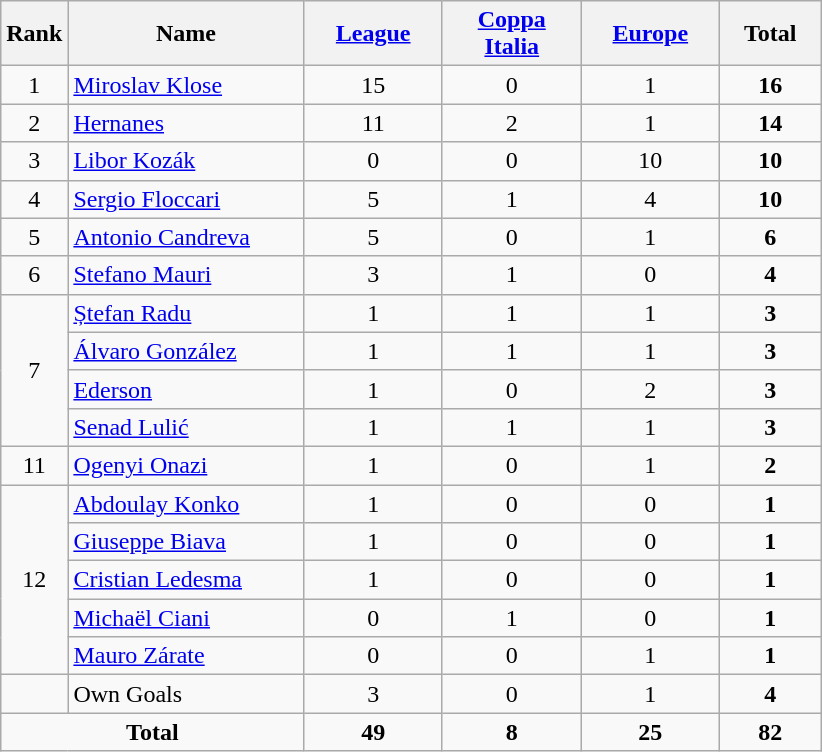<table class="wikitable" style="text-align:center">
<tr>
<th style="vertical-align:center">Rank</th>
<th style="width:150px">Name</th>
<th style="width:85px"><a href='#'>League</a></th>
<th style="width:85px"><a href='#'>Coppa Italia</a></th>
<th style="width:85px"><a href='#'>Europe</a></th>
<th style="width:60px">Total</th>
</tr>
<tr>
<td>1</td>
<td align=left> <a href='#'>Miroslav Klose</a></td>
<td>15</td>
<td>0</td>
<td>1</td>
<td><strong>16</strong></td>
</tr>
<tr>
<td>2</td>
<td align=left> <a href='#'>Hernanes</a></td>
<td>11</td>
<td>2</td>
<td>1</td>
<td><strong>14</strong></td>
</tr>
<tr>
<td>3</td>
<td align=left> <a href='#'>Libor Kozák</a></td>
<td>0</td>
<td>0</td>
<td>10</td>
<td><strong>10</strong></td>
</tr>
<tr>
<td>4</td>
<td align=left> <a href='#'>Sergio Floccari</a></td>
<td>5</td>
<td>1</td>
<td>4</td>
<td><strong>10</strong></td>
</tr>
<tr>
<td>5</td>
<td align=left> <a href='#'>Antonio Candreva</a></td>
<td>5</td>
<td>0</td>
<td>1</td>
<td><strong>6</strong></td>
</tr>
<tr>
<td>6</td>
<td align=left> <a href='#'>Stefano Mauri</a></td>
<td>3</td>
<td>1</td>
<td>0</td>
<td><strong>4</strong></td>
</tr>
<tr>
<td rowspan="4">7</td>
<td align=left> <a href='#'>Ștefan Radu</a></td>
<td>1</td>
<td>1</td>
<td>1</td>
<td><strong>3</strong></td>
</tr>
<tr>
<td align=left> <a href='#'>Álvaro González</a></td>
<td>1</td>
<td>1</td>
<td>1</td>
<td><strong>3</strong></td>
</tr>
<tr>
<td align=left> <a href='#'>Ederson</a></td>
<td>1</td>
<td>0</td>
<td>2</td>
<td><strong>3</strong></td>
</tr>
<tr>
<td align=left> <a href='#'>Senad Lulić</a></td>
<td>1</td>
<td>1</td>
<td>1</td>
<td><strong>3</strong></td>
</tr>
<tr>
<td>11</td>
<td align=left> <a href='#'>Ogenyi Onazi</a></td>
<td>1</td>
<td>0</td>
<td>1</td>
<td><strong>2</strong></td>
</tr>
<tr>
<td rowspan="5">12</td>
<td align=left> <a href='#'>Abdoulay Konko</a></td>
<td>1</td>
<td>0</td>
<td>0</td>
<td><strong>1</strong></td>
</tr>
<tr>
<td align=left> <a href='#'>Giuseppe Biava</a></td>
<td>1</td>
<td>0</td>
<td>0</td>
<td><strong>1</strong></td>
</tr>
<tr>
<td align=left> <a href='#'>Cristian Ledesma</a></td>
<td>1</td>
<td>0</td>
<td>0</td>
<td><strong>1</strong></td>
</tr>
<tr>
<td align=left> <a href='#'>Michaël Ciani</a></td>
<td>0</td>
<td>1</td>
<td>0</td>
<td><strong>1</strong></td>
</tr>
<tr>
<td align=left> <a href='#'>Mauro Zárate</a></td>
<td>0</td>
<td>0</td>
<td>1</td>
<td><strong>1</strong></td>
</tr>
<tr>
<td></td>
<td align=left>Own Goals</td>
<td>3</td>
<td>0</td>
<td>1</td>
<td><strong>4</strong></td>
</tr>
<tr>
<td colspan="2"><strong>Total</strong></td>
<td><strong>49</strong></td>
<td><strong>8</strong></td>
<td><strong>25</strong></td>
<td><strong>82</strong></td>
</tr>
</table>
